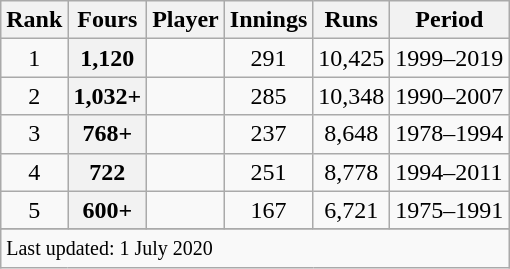<table class="wikitable plainrowheaders sortable">
<tr>
<th scope=col>Rank</th>
<th scope=col>Fours</th>
<th scope=col>Player</th>
<th scope=col>Innings</th>
<th scope=col>Runs</th>
<th scope=col>Period</th>
</tr>
<tr>
<td align=center>1</td>
<th scope=row style=text-align:center;>1,120</th>
<td></td>
<td align=center>291</td>
<td align=center>10,425</td>
<td>1999–2019</td>
</tr>
<tr>
<td align=center>2</td>
<th scope=row style=text-align:center;>1,032+</th>
<td></td>
<td align=center>285</td>
<td align=center>10,348</td>
<td>1990–2007</td>
</tr>
<tr>
<td align=center>3</td>
<th scope=row style=text-align:center;>768+</th>
<td></td>
<td align=center>237</td>
<td align=center>8,648</td>
<td>1978–1994</td>
</tr>
<tr>
<td align=center>4</td>
<th scope=row style=text-align:center;>722</th>
<td></td>
<td align=center>251</td>
<td align=center>8,778</td>
<td>1994–2011</td>
</tr>
<tr>
<td align=center>5</td>
<th scope=row style=text-align:center;>600+</th>
<td></td>
<td align=center>167</td>
<td align=center>6,721</td>
<td>1975–1991</td>
</tr>
<tr>
</tr>
<tr class=sortbottom>
<td colspan=6><small>Last updated: 1 July 2020</small></td>
</tr>
</table>
